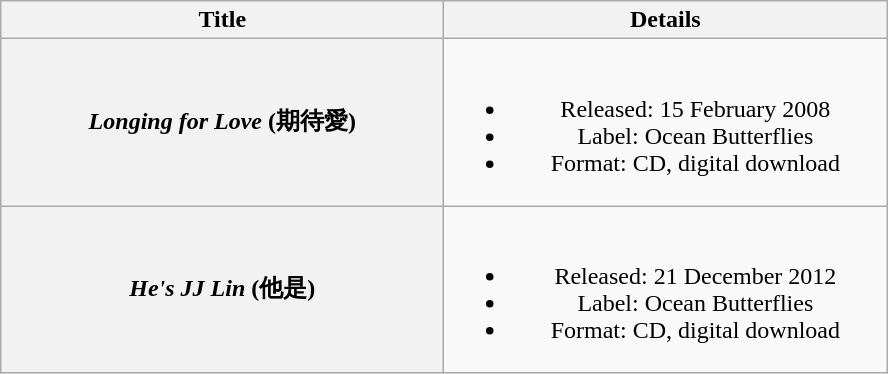<table class="wikitable plainrowheaders" style="text-align:center;">
<tr>
<th scope="col" style="width:18em;">Title</th>
<th scope="col" style="width:18em;">Details</th>
</tr>
<tr>
<th scope="row"><em>Longing for Love</em> (期待愛)</th>
<td><br><ul><li>Released: 15 February 2008</li><li>Label: Ocean Butterflies</li><li>Format: CD, digital download</li></ul></td>
</tr>
<tr>
<th scope="row"><em>He's JJ Lin</em> (他是)</th>
<td><br><ul><li>Released: 21 December 2012</li><li>Label: Ocean Butterflies</li><li>Format: CD, digital download</li></ul></td>
</tr>
</table>
